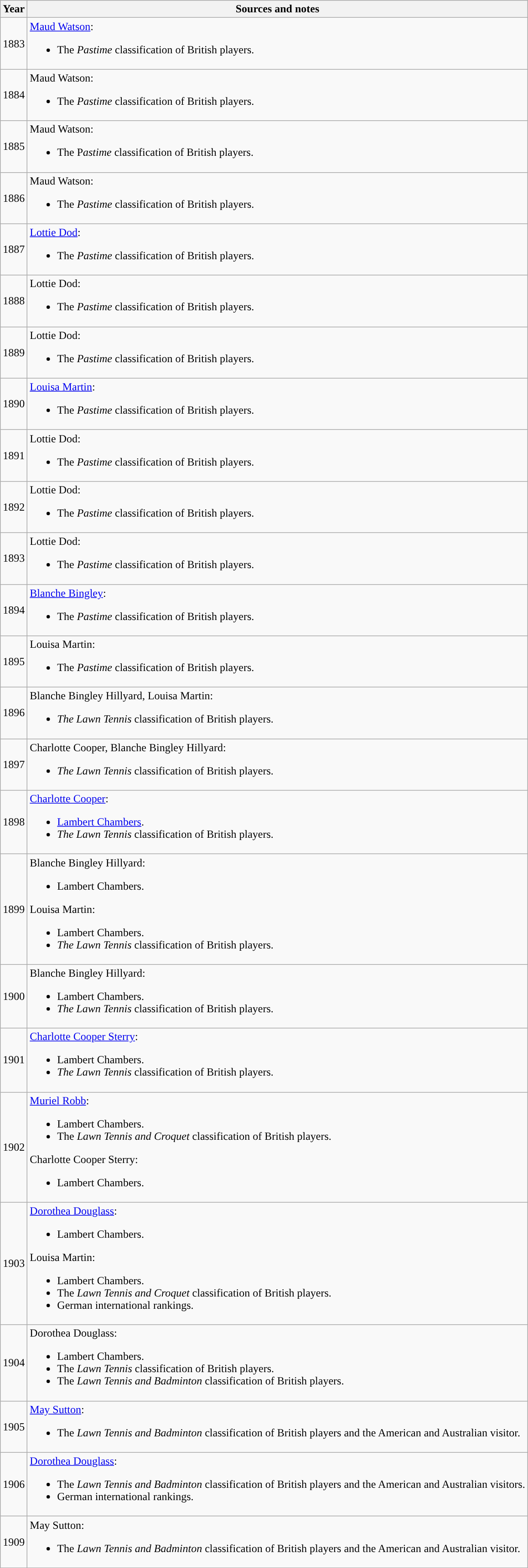<table class="wikitable">
<tr>
<th>Year</th>
<th>Sources and notes</th>
</tr>
<tr id="1883">
<td>1883</td>
<td><a href='#'>Maud Watson</a>:<br><ul><li>The <em>Pastime</em> classification of British players.</li></ul></td>
</tr>
<tr id="1884">
<td>1884</td>
<td>Maud Watson:<br><ul><li>The <em>Pastime</em> classification of British players.</li></ul></td>
</tr>
<tr id="1885">
<td>1885</td>
<td>Maud Watson:<br><ul><li>The P<em>astime</em> classification of British players.</li></ul></td>
</tr>
<tr id="1886">
<td>1886</td>
<td>Maud Watson:<br><ul><li>The <em>Pastime</em> classification of British players.</li></ul></td>
</tr>
<tr id="1887">
<td>1887</td>
<td><a href='#'>Lottie Dod</a>:<br><ul><li>The <em>Pastime</em> classification of British players.</li></ul></td>
</tr>
<tr id="1888">
<td>1888</td>
<td>Lottie Dod:<br><ul><li>The <em>Pastime</em> classification of British players.</li></ul></td>
</tr>
<tr id="1889">
<td>1889</td>
<td>Lottie Dod:<br><ul><li>The <em>Pastime</em> classification of British players.</li></ul></td>
</tr>
<tr id="1890">
<td>1890</td>
<td><a href='#'>Louisa Martin</a>:<br><ul><li>The <em>Pastime</em> classification of British players.</li></ul></td>
</tr>
<tr id="1891">
<td>1891</td>
<td>Lottie Dod:<br><ul><li>The <em>Pastime</em> classification of British players.</li></ul></td>
</tr>
<tr id="1892">
<td>1892</td>
<td>Lottie Dod:<br><ul><li>The <em>Pastime</em> classification of British players.</li></ul></td>
</tr>
<tr id="1893">
<td>1893</td>
<td>Lottie Dod:<br><ul><li>The <em>Pastime</em> classification of British players.</li></ul></td>
</tr>
<tr id="1894">
<td>1894</td>
<td><a href='#'>Blanche Bingley</a>:<br><ul><li>The <em>Pastime</em> classification of British players.</li></ul></td>
</tr>
<tr id="1895">
<td>1895</td>
<td>Louisa Martin:<br><ul><li>The <em>Pastime</em> classification of British players.</li></ul></td>
</tr>
<tr id="1896">
<td>1896</td>
<td>Blanche Bingley Hillyard, Louisa Martin:<br><ul><li><em>The Lawn Tennis</em> classification of British players.</li></ul></td>
</tr>
<tr id="1897">
<td>1897</td>
<td>Charlotte Cooper, Blanche Bingley Hillyard:<br><ul><li><em>The Lawn Tennis</em> classification of British players.</li></ul></td>
</tr>
<tr id="1898">
<td>1898</td>
<td><a href='#'>Charlotte Cooper</a>:<br><ul><li><a href='#'>Lambert Chambers</a>.</li><li><em>The Lawn Tennis</em> classification of British players.</li></ul></td>
</tr>
<tr id="1899">
<td>1899</td>
<td>Blanche Bingley Hillyard:<br><ul><li>Lambert Chambers.</li></ul>Louisa Martin:<ul><li>Lambert Chambers.</li><li><em>The Lawn Tennis</em> classification of British players.</li></ul></td>
</tr>
<tr id="1900">
<td>1900</td>
<td>Blanche Bingley Hillyard:<br><ul><li>Lambert Chambers.</li><li><em>The Lawn Tennis</em> classification of British players.</li></ul></td>
</tr>
<tr id="1901">
<td>1901</td>
<td><a href='#'>Charlotte Cooper Sterry</a>:<br><ul><li>Lambert Chambers.</li><li><em>The Lawn Tennis</em> classification of British players.</li></ul></td>
</tr>
<tr id="1902">
<td>1902</td>
<td><a href='#'>Muriel Robb</a>:<br><ul><li>Lambert Chambers.</li><li>The <em>Lawn Tennis and Croquet</em> classification of British players.</li></ul>Charlotte Cooper Sterry:<ul><li>Lambert Chambers.</li></ul></td>
</tr>
<tr id="1903">
<td>1903</td>
<td><a href='#'>Dorothea Douglass</a>:<br><ul><li>Lambert Chambers.</li></ul>Louisa Martin:<ul><li>Lambert Chambers.</li><li>The <em>Lawn Tennis and Croquet</em> classification of British players.</li><li>German international rankings.</li></ul></td>
</tr>
<tr id="1904">
<td>1904</td>
<td>Dorothea Douglass:<br><ul><li>Lambert Chambers.</li><li>The <em>Lawn Tennis</em> classification of British players.</li><li>The <em>Lawn Tennis and Badminton</em> classification of British players.</li></ul></td>
</tr>
<tr id="1905">
<td>1905</td>
<td><a href='#'>May Sutton</a>:<br><ul><li>The <em>Lawn Tennis and Badminton</em> classification of British players and the American and Australian visitor.</li></ul></td>
</tr>
<tr id="1906">
<td>1906</td>
<td><a href='#'>Dorothea Douglass</a>:<br><ul><li>The <em>Lawn Tennis and Badminton</em> classification of British players and the American and Australian visitors.</li><li>German international rankings.</li></ul></td>
</tr>
<tr id="1909">
<td>1909</td>
<td>May Sutton:<br><ul><li>The <em>Lawn Tennis and Badminton</em> classification of British players and the American and Australian visitor.</li></ul></td>
</tr>
</table>
